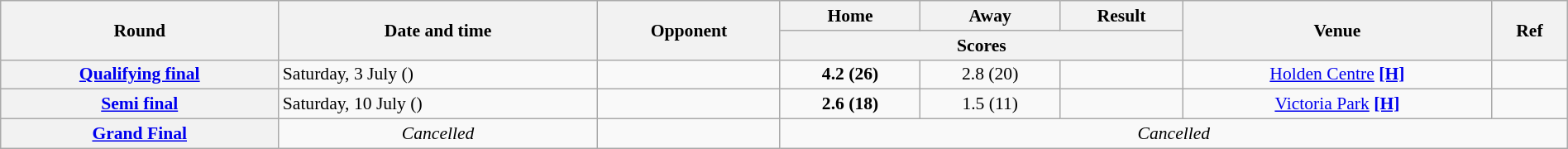<table class="wikitable plainrowheaders" style="font-size:90%; width:100%; text-align:center;">
<tr>
<th scope="col" rowspan="2">Round</th>
<th scope="col" rowspan="2">Date and time</th>
<th scope="col" rowspan="2">Opponent</th>
<th scope="col">Home</th>
<th scope="col">Away</th>
<th scope="col">Result</th>
<th scope="col" rowspan="2">Venue</th>
<th scope="col" rowspan="2">Ref</th>
</tr>
<tr>
<th scope="col" colspan="3">Scores</th>
</tr>
<tr>
<th scope="row" style="text-align: center;"><a href='#'>Qualifying final</a></th>
<td align=left>Saturday, 3 July ()</td>
<td align=left></td>
<td><strong>4.2 (26)</strong></td>
<td>2.8 (20)</td>
<td></td>
<td><a href='#'>Holden Centre</a> <a href='#'><strong>[H]</strong></a></td>
<td></td>
</tr>
<tr>
<th scope="row" style="text-align: center;"><a href='#'>Semi final</a></th>
<td align=left>Saturday, 10 July ()</td>
<td align=left></td>
<td><strong>2.6 (18)</strong></td>
<td>1.5 (11)</td>
<td></td>
<td><a href='#'>Victoria Park</a> <a href='#'><strong>[H]</strong></a></td>
<td></td>
</tr>
<tr>
<th scope="row" style="text-align: center;"><a href='#'>Grand Final</a></th>
<td ! colspan=1><span><em>Cancelled</em></span></td>
<td align=left></td>
<td ! colspan=6><span><em>Cancelled</em></span></td>
</tr>
</table>
